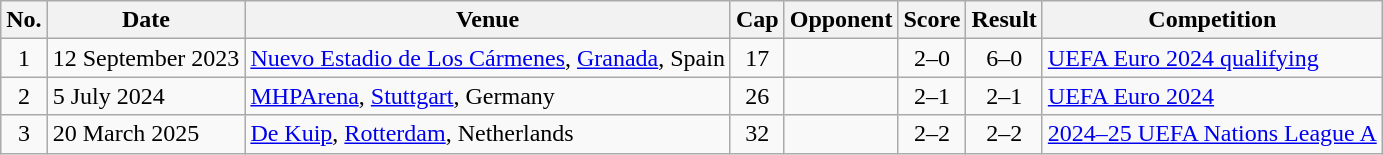<table class="wikitable sortable">
<tr>
<th scope="col">No.</th>
<th scope="col">Date</th>
<th scope="col">Venue</th>
<th scope="col">Cap</th>
<th scope="col">Opponent</th>
<th scope="col">Score</th>
<th scope="col">Result</th>
<th scope="col">Competition</th>
</tr>
<tr>
<td align="center">1</td>
<td>12 September 2023</td>
<td><a href='#'>Nuevo Estadio de Los Cármenes</a>, <a href='#'>Granada</a>, Spain</td>
<td align=center>17</td>
<td></td>
<td align=center>2–0</td>
<td align=center>6–0</td>
<td><a href='#'>UEFA Euro 2024 qualifying</a></td>
</tr>
<tr>
<td align="center">2</td>
<td>5 July 2024</td>
<td><a href='#'>MHPArena</a>, <a href='#'>Stuttgart</a>, Germany</td>
<td align=center>26</td>
<td></td>
<td align=center>2–1</td>
<td align=center>2–1 </td>
<td><a href='#'>UEFA Euro 2024</a></td>
</tr>
<tr>
<td align="center">3</td>
<td>20 March 2025</td>
<td><a href='#'>De Kuip</a>, <a href='#'>Rotterdam</a>, Netherlands</td>
<td align=center>32</td>
<td></td>
<td align=center>2–2</td>
<td align=center>2–2</td>
<td><a href='#'>2024–25 UEFA Nations League A</a></td>
</tr>
</table>
